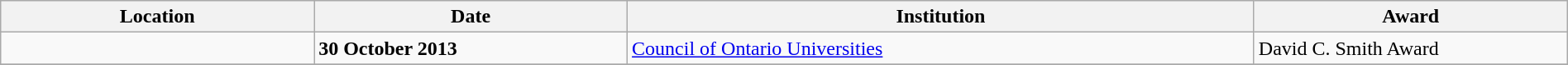<table class="wikitable" style="width:100%;">
<tr>
<th style="width:20%;">Location</th>
<th style="width:20%;">Date</th>
<th style="width:40%;">Institution</th>
<th style="width:20%;">Award</th>
</tr>
<tr>
<td></td>
<td><strong>30 October 2013</strong></td>
<td><a href='#'>Council of Ontario Universities</a></td>
<td>David C. Smith Award </td>
</tr>
<tr>
</tr>
</table>
